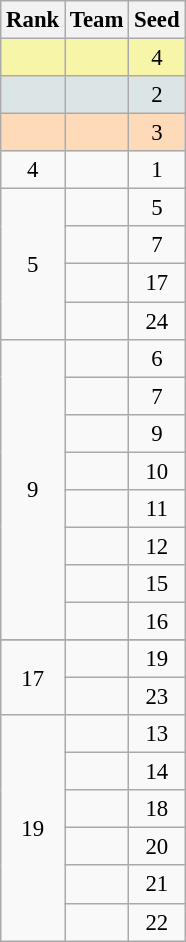<table class="wikitable sortable" style="font-size:95%; text-align:center">
<tr>
<th data-sort-type="number">Rank</th>
<th>Team</th>
<th>Seed</th>
</tr>
<tr style="background:#F7F6A8;">
<td></td>
<td align=left></td>
<td>4</td>
</tr>
<tr style="background:#DCE5E5;">
<td></td>
<td align=left></td>
<td>2</td>
</tr>
<tr style="background:#FFDAB9;">
<td></td>
<td align=left></td>
<td>3</td>
</tr>
<tr>
<td>4</td>
<td align=left></td>
<td>1</td>
</tr>
<tr>
<td rowspan=4 align="center">5</td>
<td align=left></td>
<td>5</td>
</tr>
<tr>
<td align=left></td>
<td>7</td>
</tr>
<tr>
<td align=left></td>
<td>17</td>
</tr>
<tr>
<td align=left></td>
<td>24</td>
</tr>
<tr>
<td rowspan=8 align="center">9</td>
<td align=left></td>
<td>6</td>
</tr>
<tr>
<td align=left></td>
<td>7</td>
</tr>
<tr>
<td align=left></td>
<td>9</td>
</tr>
<tr>
<td align=left></td>
<td>10</td>
</tr>
<tr>
<td align=left></td>
<td>11</td>
</tr>
<tr>
<td align=left></td>
<td>12</td>
</tr>
<tr>
<td align=left></td>
<td>15</td>
</tr>
<tr>
<td align=left></td>
<td>16</td>
</tr>
<tr>
</tr>
<tr>
<td rowspan=2 align="center">17</td>
<td align=left></td>
<td>19</td>
</tr>
<tr>
<td align=left></td>
<td>23</td>
</tr>
<tr>
<td rowspan=6 align="center">19</td>
<td align=left></td>
<td>13</td>
</tr>
<tr>
<td align=left></td>
<td>14</td>
</tr>
<tr>
<td align=left></td>
<td>18</td>
</tr>
<tr>
<td align=left></td>
<td>20</td>
</tr>
<tr>
<td align=left></td>
<td>21</td>
</tr>
<tr>
<td align=left></td>
<td>22</td>
</tr>
</table>
